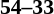<table width=75% cellspacing=1>
<tr>
<th width=25%></th>
<th width=25%></th>
<th width=25%></th>
</tr>
<tr style=font-size:90%>
<td align=right><strong></strong></td>
<td align=center><strong>54–33</strong></td>
<td></td>
</tr>
</table>
